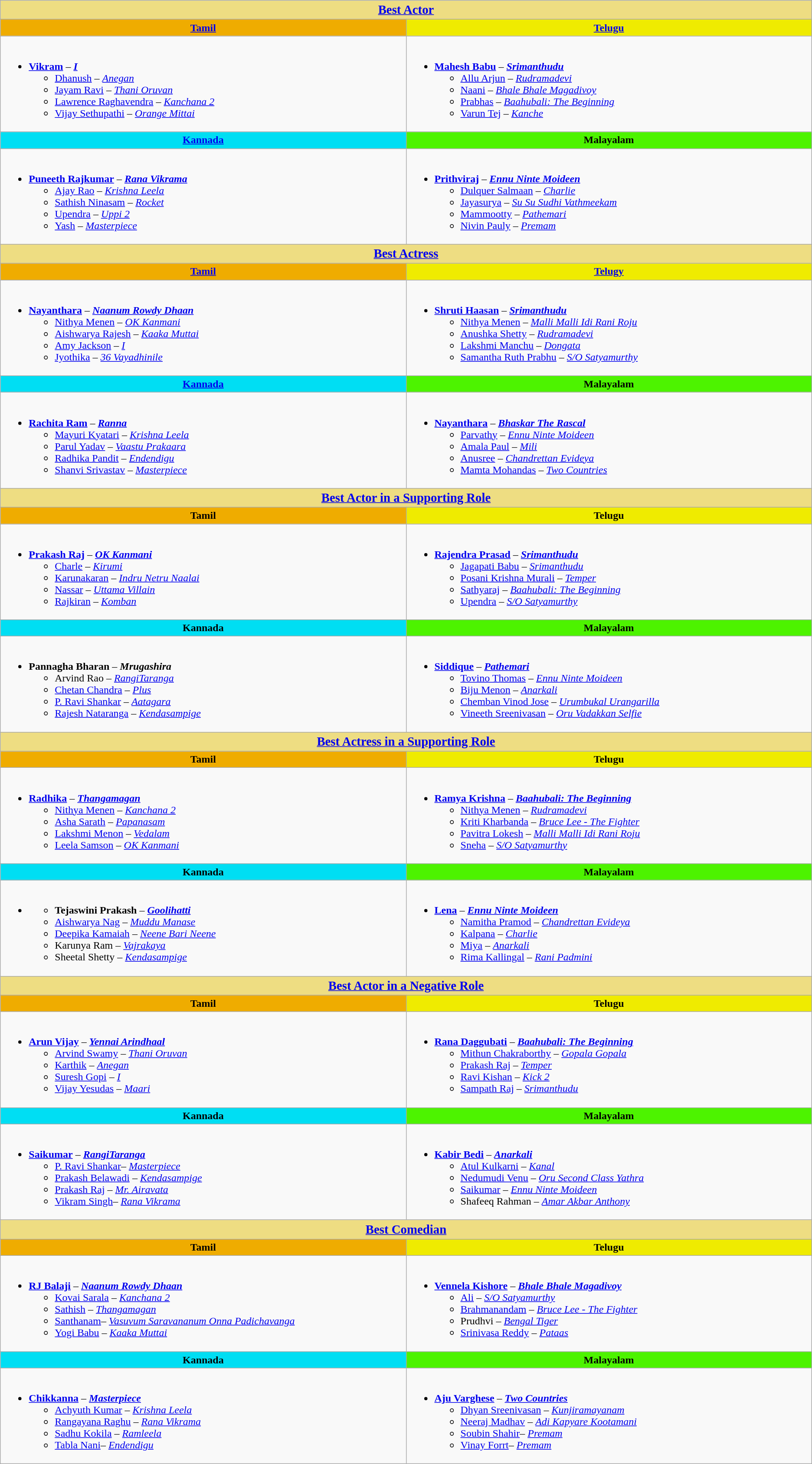<table class="wikitable" |>
<tr>
<th colspan="2" ! style="background:#eedd82; width:3000px; text-align:center;"><big><a href='#'>Best Actor</a></big></th>
</tr>
<tr>
<th ! style="background:#efac00; width:50%; text-align:center;"><a href='#'>Tamil</a></th>
<th ! style="background:#efeb00; width:50%; text-align:center;"><a href='#'>Telugu</a></th>
</tr>
<tr>
<td valign="top"><br><ul><li><strong><a href='#'>Vikram</a></strong> – <strong><em><a href='#'>I</a></em></strong><ul><li><a href='#'>Dhanush</a> – <em><a href='#'>Anegan</a></em></li><li><a href='#'>Jayam Ravi</a> – <em><a href='#'>Thani Oruvan</a></em></li><li><a href='#'>Lawrence Raghavendra</a> – <em><a href='#'>Kanchana 2</a></em></li><li><a href='#'>Vijay Sethupathi</a> – <em><a href='#'>Orange Mittai</a></em></li></ul></li></ul></td>
<td valign="top"><br><ul><li><strong><a href='#'>Mahesh Babu</a></strong> – <strong><em><a href='#'>Srimanthudu</a></em></strong><ul><li><a href='#'>Allu Arjun</a> – <em><a href='#'>Rudramadevi</a></em></li><li><a href='#'>Naani</a> – <em><a href='#'>Bhale Bhale Magadivoy</a></em></li><li><a href='#'>Prabhas</a> – <em><a href='#'>Baahubali: The Beginning</a></em></li><li><a href='#'>Varun Tej</a> – <em><a href='#'>Kanche</a></em></li></ul></li></ul></td>
</tr>
<tr>
<th ! style="background:#00def3; text-align:center;"><a href='#'>Kannada</a></th>
<th ! style="background:#4df300; text-align:center;">Malayalam</th>
</tr>
<tr>
<td valign="top"><br><ul><li><strong><a href='#'>Puneeth Rajkumar</a></strong> – <strong><em><a href='#'>Rana Vikrama</a></em></strong><ul><li><a href='#'>Ajay Rao</a> – <em><a href='#'>Krishna Leela</a></em></li><li><a href='#'>Sathish Ninasam</a> – <em><a href='#'>Rocket</a></em></li><li><a href='#'>Upendra</a> – <em><a href='#'>Uppi 2</a></em></li><li><a href='#'>Yash</a> – <em><a href='#'>Masterpiece</a></em></li></ul></li></ul></td>
<td><br><ul><li><strong><a href='#'>Prithviraj</a></strong> – <strong><em><a href='#'>Ennu Ninte Moideen</a></em></strong><ul><li><a href='#'>Dulquer Salmaan</a> – <em><a href='#'>Charlie</a></em></li><li><a href='#'>Jayasurya</a> – <em><a href='#'>Su Su Sudhi Vathmeekam</a></em></li><li><a href='#'>Mammootty</a> – <em><a href='#'>Pathemari</a></em></li><li><a href='#'>Nivin Pauly</a> – <em><a href='#'>Premam</a></em></li></ul></li></ul></td>
</tr>
<tr>
<th colspan="2" ! style="background:#eedd82; text-align:center;"><big><a href='#'>Best Actress</a></big></th>
</tr>
<tr>
<th ! style="background:#efac00; text-align:center;"><a href='#'>Tamil</a></th>
<th ! style="background:#efeb00; text-align:center;"><a href='#'>Telugy</a></th>
</tr>
<tr>
<td valign="top"><br><ul><li><strong><a href='#'>Nayanthara</a></strong> – <strong><em><a href='#'>Naanum Rowdy Dhaan</a></em></strong><ul><li><a href='#'>Nithya Menen</a> – <em><a href='#'>OK Kanmani</a></em></li><li><a href='#'>Aishwarya Rajesh</a> – <em><a href='#'>Kaaka Muttai</a></em></li><li><a href='#'>Amy Jackson</a> – <em><a href='#'>I</a></em></li><li><a href='#'>Jyothika</a> – <em><a href='#'>36 Vayadhinile</a></em></li></ul></li></ul></td>
<td valign="top"><br><ul><li><strong><a href='#'>Shruti Haasan</a></strong> – <strong><em><a href='#'>Srimanthudu</a></em></strong><ul><li><a href='#'>Nithya Menen</a> – <em><a href='#'>Malli Malli Idi Rani Roju</a></em></li><li><a href='#'>Anushka Shetty</a> – <em><a href='#'>Rudramadevi</a></em></li><li><a href='#'>Lakshmi Manchu</a> – <em><a href='#'>Dongata</a></em></li><li><a href='#'>Samantha Ruth Prabhu</a> – <em><a href='#'>S/O Satyamurthy</a></em></li></ul></li></ul></td>
</tr>
<tr>
<th ! style="background:#00def3; text-align:center;"><a href='#'>Kannada</a></th>
<th ! style="background:#4df300; text-align:center;">Malayalam</th>
</tr>
<tr>
<td><br><ul><li><strong><a href='#'>Rachita Ram</a></strong> – <strong><em><a href='#'>Ranna</a></em></strong><ul><li><a href='#'>Mayuri Kyatari</a> – <em><a href='#'>Krishna Leela</a></em></li><li><a href='#'>Parul Yadav</a> – <em><a href='#'>Vaastu Prakaara</a></em></li><li><a href='#'>Radhika Pandit</a> – <em><a href='#'>Endendigu</a></em></li><li><a href='#'>Shanvi Srivastav</a> – <em><a href='#'>Masterpiece</a></em></li></ul></li></ul></td>
<td><br><ul><li><strong><a href='#'>Nayanthara</a></strong> – <strong><em><a href='#'>Bhaskar The Rascal</a></em></strong><ul><li><a href='#'>Parvathy</a> – <em><a href='#'>Ennu Ninte Moideen</a></em></li><li><a href='#'>Amala Paul</a> – <em><a href='#'>Mili</a></em></li><li><a href='#'>Anusree</a> – <em><a href='#'>Chandrettan Evideya</a></em></li><li><a href='#'>Mamta Mohandas</a> – <em><a href='#'>Two Countries</a></em></li></ul></li></ul></td>
</tr>
<tr>
<th colspan="2" ! style="background:#eedd82; text-align:center;"><big><a href='#'>Best Actor in a Supporting Role</a></big></th>
</tr>
<tr>
<th ! style="background:#efac00; text-align:center;">Tamil</th>
<th ! style="background:#efeb00; text-align:center;">Telugu</th>
</tr>
<tr>
<td valign="top"><br><ul><li><strong><a href='#'>Prakash Raj</a></strong> – <strong><em><a href='#'>OK Kanmani</a></em></strong><ul><li><a href='#'>Charle</a> – <em><a href='#'>Kirumi</a></em></li><li><a href='#'>Karunakaran</a> – <em><a href='#'>Indru Netru Naalai</a></em></li><li><a href='#'>Nassar</a> – <em><a href='#'>Uttama Villain</a></em></li><li><a href='#'>Rajkiran</a> – <em><a href='#'>Komban</a></em></li></ul></li></ul></td>
<td valign="top"><br><ul><li><strong><a href='#'>Rajendra Prasad</a></strong> – <strong><em><a href='#'>Srimanthudu</a></em></strong><ul><li><a href='#'>Jagapati Babu</a> – <em><a href='#'>Srimanthudu</a></em></li><li><a href='#'>Posani Krishna Murali</a> – <em><a href='#'>Temper</a></em></li><li><a href='#'>Sathyaraj</a> – <em><a href='#'>Baahubali: The Beginning</a></em></li><li><a href='#'>Upendra</a> – <em><a href='#'>S/O Satyamurthy</a></em></li></ul></li></ul></td>
</tr>
<tr>
<th ! style="background:#00def3; text-align:center;">Kannada</th>
<th ! style="background:#4df300; text-align:center;">Malayalam</th>
</tr>
<tr>
<td><br><ul><li><strong>Pannagha Bharan</strong> – <strong><em>Mrugashira</em></strong><ul><li>Arvind Rao – <em><a href='#'>RangiTaranga</a></em></li><li><a href='#'>Chetan Chandra</a> – <em><a href='#'>Plus</a></em></li><li><a href='#'>P. Ravi Shankar</a> – <em><a href='#'>Aatagara</a></em></li><li><a href='#'>Rajesh Nataranga</a> – <em><a href='#'>Kendasampige</a></em></li></ul></li></ul></td>
<td><br><ul><li><strong><a href='#'>Siddique</a></strong> – <strong><em><a href='#'>Pathemari</a></em></strong><ul><li><a href='#'>Tovino Thomas</a> – <em><a href='#'>Ennu Ninte Moideen</a></em></li><li><a href='#'>Biju Menon</a> – <em><a href='#'>Anarkali</a></em></li><li><a href='#'>Chemban Vinod Jose</a> – <em><a href='#'>Urumbukal Urangarilla</a></em></li><li><a href='#'>Vineeth Sreenivasan</a> – <em><a href='#'>Oru Vadakkan Selfie</a></em></li></ul></li></ul></td>
</tr>
<tr>
<th colspan="2" ! style="background:#eedd82; text-align:center;"><big><a href='#'>Best Actress in a Supporting Role</a></big></th>
</tr>
<tr>
<th ! style="background:#efac00; text-align:center;">Tamil</th>
<th ! style="background:#efeb00; text-align:center;">Telugu</th>
</tr>
<tr>
<td valign="top"><br><ul><li><strong><a href='#'>Radhika</a></strong> – <strong><em><a href='#'>Thangamagan</a></em></strong><ul><li><a href='#'>Nithya Menen</a> – <em><a href='#'>Kanchana 2</a></em></li><li><a href='#'>Asha Sarath</a> – <em><a href='#'>Papanasam</a></em></li><li><a href='#'>Lakshmi Menon</a> – <em><a href='#'>Vedalam</a></em></li><li><a href='#'>Leela Samson</a> – <em><a href='#'>OK Kanmani</a></em></li></ul></li></ul></td>
<td valign="top"><br><ul><li><strong><a href='#'>Ramya Krishna</a></strong> – <strong><em><a href='#'>Baahubali: The Beginning</a></em></strong><ul><li><a href='#'>Nithya Menen</a> – <em><a href='#'>Rudramadevi</a></em></li><li><a href='#'>Kriti Kharbanda</a> – <em><a href='#'>Bruce Lee - The Fighter</a></em></li><li><a href='#'>Pavitra Lokesh</a> – <em><a href='#'>Malli Malli Idi Rani Roju</a></em></li><li><a href='#'>Sneha</a> – <em><a href='#'>S/O Satyamurthy</a></em></li></ul></li></ul></td>
</tr>
<tr>
<th ! style="background:#00def3; text-align:center;">Kannada</th>
<th ! style="background:#4df300; text-align:center;">Malayalam</th>
</tr>
<tr>
<td><br><ul><li><ul><li><strong>Tejaswini Prakash</strong> – <strong><em><a href='#'>Goolihatti</a></em></strong></li><li><a href='#'>Aishwarya Nag</a> – <em><a href='#'>Muddu Manase</a></em></li><li><a href='#'>Deepika Kamaiah</a> – <em><a href='#'>Neene Bari Neene</a></em></li><li>Karunya Ram – <em><a href='#'>Vajrakaya</a></em></li><li>Sheetal Shetty – <em><a href='#'>Kendasampige</a></em></li></ul></li></ul></td>
<td><br><ul><li><strong><a href='#'>Lena</a></strong> – <strong><em><a href='#'>Ennu Ninte Moideen</a></em></strong><ul><li><a href='#'>Namitha Pramod</a> – <em><a href='#'>Chandrettan Evideya</a></em></li><li><a href='#'>Kalpana</a> – <em><a href='#'>Charlie</a></em></li><li><a href='#'>Miya</a> – <em><a href='#'>Anarkali</a></em></li><li><a href='#'>Rima Kallingal</a> – <em><a href='#'>Rani Padmini</a></em></li></ul></li></ul></td>
</tr>
<tr>
<th colspan="2" ! style="background:#eedd82; text-align:center;"><big><a href='#'>Best Actor in a Negative Role</a></big></th>
</tr>
<tr>
<th ! style="background:#efac00; text-align:center;">Tamil</th>
<th ! style="background:#efeb00; text-align:center;">Telugu</th>
</tr>
<tr>
<td valign="top"><br><ul><li><strong><a href='#'>Arun Vijay</a></strong> – <strong><em><a href='#'>Yennai Arindhaal</a></em></strong><ul><li><a href='#'>Arvind Swamy</a> – <em><a href='#'>Thani Oruvan</a></em></li><li><a href='#'>Karthik</a> – <em><a href='#'>Anegan</a></em></li><li><a href='#'>Suresh Gopi</a> – <em><a href='#'>I</a></em></li><li><a href='#'>Vijay Yesudas</a> – <em><a href='#'>Maari</a></em></li></ul></li></ul></td>
<td valign="top"><br><ul><li><strong><a href='#'>Rana Daggubati</a></strong> – <strong><em><a href='#'>Baahubali: The Beginning</a></em></strong><ul><li><a href='#'>Mithun Chakraborthy</a> – <em><a href='#'>Gopala Gopala</a></em></li><li><a href='#'>Prakash Raj</a> – <em><a href='#'>Temper</a></em></li><li><a href='#'>Ravi Kishan</a> – <em><a href='#'>Kick 2</a></em></li><li><a href='#'>Sampath Raj</a> – <em><a href='#'>Srimanthudu</a></em></li></ul></li></ul></td>
</tr>
<tr>
<th ! style="background:#00def3; text-align:center;">Kannada</th>
<th ! style="background:#4df300; text-align:center;">Malayalam</th>
</tr>
<tr>
<td><br><ul><li><strong><a href='#'>Saikumar</a></strong> – <strong><em><a href='#'>RangiTaranga</a></em></strong><ul><li><a href='#'>P. Ravi Shankar</a>– <em><a href='#'>Masterpiece</a></em></li><li><a href='#'>Prakash Belawadi</a> – <em><a href='#'>Kendasampige</a></em></li><li><a href='#'>Prakash Raj</a> – <em><a href='#'>Mr. Airavata</a></em></li><li><a href='#'>Vikram Singh</a>– <em><a href='#'>Rana Vikrama</a></em></li></ul></li></ul></td>
<td><br><ul><li><strong><a href='#'>Kabir Bedi</a></strong> – <strong><em><a href='#'>Anarkali</a></em></strong><ul><li><a href='#'>Atul Kulkarni</a> – <em><a href='#'>Kanal</a></em></li><li><a href='#'>Nedumudi Venu</a> – <em><a href='#'>Oru Second Class Yathra</a></em></li><li><a href='#'>Saikumar</a> – <em><a href='#'>Ennu Ninte Moideen</a></em></li><li>Shafeeq Rahman – <em><a href='#'>Amar Akbar Anthony</a></em></li></ul></li></ul></td>
</tr>
<tr>
<th colspan="2" ! style="background:#eedd82; text-align:center;"><big><a href='#'>Best Comedian</a></big></th>
</tr>
<tr>
<th ! style="background:#efac00; text-align:center;">Tamil</th>
<th ! style="background:#efeb00; text-align:center;">Telugu</th>
</tr>
<tr>
<td valign="top"><br><ul><li><strong><a href='#'>RJ Balaji</a></strong> – <strong><em><a href='#'>Naanum Rowdy Dhaan</a></em></strong><ul><li><a href='#'>Kovai Sarala</a> – <em><a href='#'>Kanchana 2</a></em></li><li><a href='#'>Sathish</a> – <em><a href='#'>Thangamagan</a></em></li><li><a href='#'>Santhanam</a>– <em><a href='#'>Vasuvum Saravananum Onna Padichavanga</a></em></li><li><a href='#'>Yogi Babu</a> – <em><a href='#'>Kaaka Muttai</a></em></li></ul></li></ul></td>
<td valign="top"><br><ul><li><strong><a href='#'>Vennela Kishore</a></strong> – <strong><em><a href='#'>Bhale Bhale Magadivoy</a></em></strong><ul><li><a href='#'>Ali</a> – <em><a href='#'>S/O Satyamurthy</a></em></li><li><a href='#'>Brahmanandam</a> – <em><a href='#'>Bruce Lee - The Fighter</a></em></li><li>Prudhvi – <em><a href='#'>Bengal Tiger</a></em></li><li><a href='#'>Srinivasa Reddy</a> – <em><a href='#'>Pataas</a></em></li></ul></li></ul></td>
</tr>
<tr>
<th ! style="background:#00def3; text-align:center;">Kannada</th>
<th ! style="background:#4df300; text-align:center;">Malayalam</th>
</tr>
<tr>
<td><br><ul><li><strong><a href='#'>Chikkanna</a></strong> – <strong><em><a href='#'>Masterpiece</a></em></strong><ul><li><a href='#'>Achyuth Kumar</a> – <em><a href='#'>Krishna Leela</a></em></li><li><a href='#'>Rangayana Raghu</a> – <em><a href='#'>Rana Vikrama</a></em></li><li><a href='#'>Sadhu Kokila</a> – <em><a href='#'>Ramleela</a></em></li><li><a href='#'>Tabla Nani</a>– <em><a href='#'>Endendigu</a></em></li></ul></li></ul></td>
<td><br><ul><li><strong><a href='#'>Aju Varghese</a></strong> – <strong><em><a href='#'>Two Countries</a></em></strong><ul><li><a href='#'>Dhyan Sreenivasan</a> – <em><a href='#'>Kunjiramayanam</a></em></li><li><a href='#'>Neeraj Madhav</a> – <em><a href='#'>Adi Kapyare Kootamani</a></em></li><li><a href='#'>Soubin Shahir</a>– <em><a href='#'>Premam</a></em></li><li><a href='#'>Vinay Forrt</a>– <em><a href='#'>Premam</a></em></li></ul></li></ul></td>
</tr>
</table>
